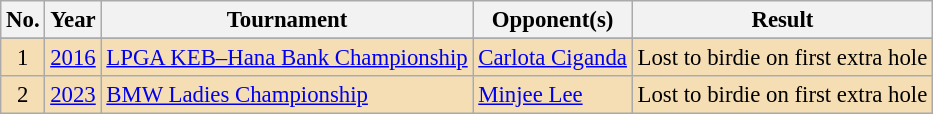<table class="wikitable" style="font-size:95%;">
<tr>
<th>No.</th>
<th>Year</th>
<th>Tournament</th>
<th>Opponent(s)</th>
<th>Result</th>
</tr>
<tr>
</tr>
<tr style="background:#F5DEB3;">
<td align=center>1</td>
<td align=center><a href='#'>2016</a></td>
<td><a href='#'>LPGA KEB–Hana Bank Championship</a></td>
<td> <a href='#'>Carlota Ciganda</a></td>
<td>Lost to birdie on first extra hole</td>
</tr>
<tr style="background:#F5DEB3;">
<td align=center>2</td>
<td [align=center><a href='#'>2023</a></td>
<td><a href='#'>BMW Ladies Championship</a></td>
<td> <a href='#'>Minjee Lee</a></td>
<td>Lost to birdie on first extra hole</td>
</tr>
</table>
